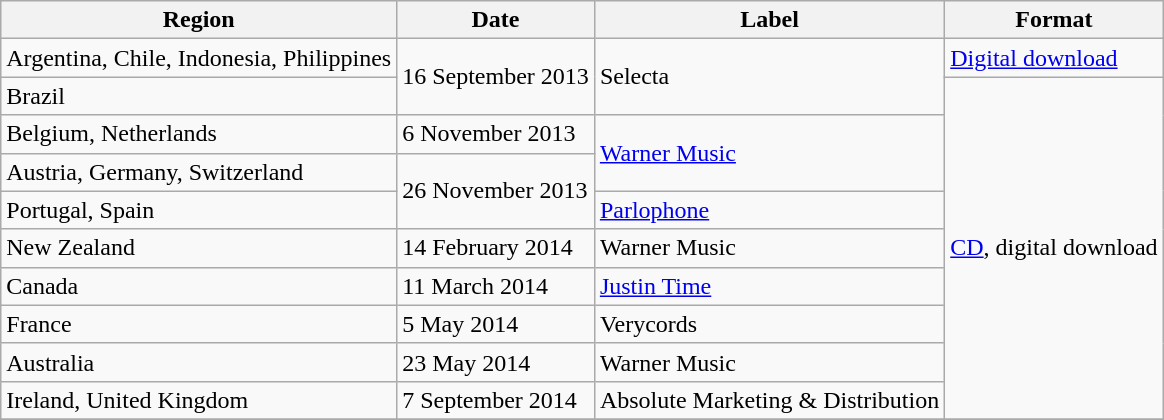<table class="wikitable">
<tr>
<th>Region</th>
<th>Date</th>
<th>Label</th>
<th>Format</th>
</tr>
<tr>
<td>Argentina, Chile, Indonesia, Philippines</td>
<td rowspan="2">16 September 2013</td>
<td rowspan="2">Selecta</td>
<td><a href='#'>Digital download</a></td>
</tr>
<tr>
<td>Brazil</td>
<td rowspan="9"><a href='#'>CD</a>, digital download</td>
</tr>
<tr>
<td>Belgium, Netherlands</td>
<td>6 November 2013</td>
<td rowspan="2"><a href='#'>Warner Music</a></td>
</tr>
<tr>
<td>Austria, Germany, Switzerland</td>
<td rowspan="2">26 November 2013</td>
</tr>
<tr>
<td>Portugal, Spain</td>
<td><a href='#'>Parlophone</a></td>
</tr>
<tr>
<td>New Zealand</td>
<td>14 February 2014</td>
<td>Warner Music</td>
</tr>
<tr>
<td>Canada</td>
<td>11 March 2014</td>
<td><a href='#'>Justin Time</a></td>
</tr>
<tr>
<td>France</td>
<td>5 May 2014</td>
<td>Verycords</td>
</tr>
<tr>
<td>Australia</td>
<td>23 May 2014</td>
<td>Warner Music</td>
</tr>
<tr>
<td>Ireland, United Kingdom</td>
<td>7 September 2014</td>
<td>Absolute Marketing & Distribution</td>
</tr>
<tr>
</tr>
</table>
